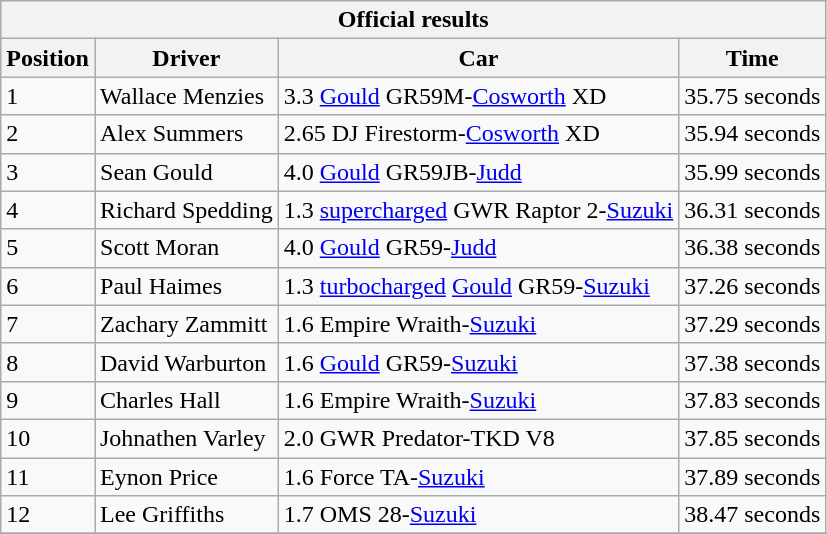<table class="wikitable" style="font-size: 100%">
<tr>
<th colspan=4>Official results</th>
</tr>
<tr>
<th>Position</th>
<th>Driver</th>
<th>Car</th>
<th>Time</th>
</tr>
<tr>
<td>1</td>
<td>Wallace Menzies</td>
<td>3.3 <a href='#'>Gould</a> GR59M-<a href='#'>Cosworth</a> XD</td>
<td>35.75 seconds</td>
</tr>
<tr>
<td>2</td>
<td>Alex Summers</td>
<td>2.65 DJ Firestorm-<a href='#'>Cosworth</a> XD</td>
<td>35.94 seconds</td>
</tr>
<tr>
<td>3</td>
<td>Sean Gould</td>
<td>4.0 <a href='#'>Gould</a> GR59JB-<a href='#'>Judd</a></td>
<td>35.99 seconds</td>
</tr>
<tr>
<td>4</td>
<td>Richard Spedding</td>
<td>1.3 <a href='#'>supercharged</a> GWR Raptor 2-<a href='#'>Suzuki</a></td>
<td>36.31 seconds</td>
</tr>
<tr>
<td>5</td>
<td>Scott Moran</td>
<td>4.0 <a href='#'>Gould</a> GR59-<a href='#'>Judd</a></td>
<td>36.38 seconds</td>
</tr>
<tr>
<td>6</td>
<td>Paul Haimes</td>
<td>1.3 <a href='#'>turbocharged</a> <a href='#'>Gould</a> GR59-<a href='#'>Suzuki</a></td>
<td>37.26 seconds</td>
</tr>
<tr>
<td>7</td>
<td>Zachary Zammitt</td>
<td>1.6 Empire Wraith-<a href='#'>Suzuki</a></td>
<td>37.29 seconds</td>
</tr>
<tr>
<td>8</td>
<td>David Warburton</td>
<td>1.6 <a href='#'>Gould</a> GR59-<a href='#'>Suzuki</a></td>
<td>37.38 seconds</td>
</tr>
<tr>
<td>9</td>
<td>Charles Hall</td>
<td>1.6 Empire Wraith-<a href='#'>Suzuki</a></td>
<td>37.83 seconds</td>
</tr>
<tr>
<td>10</td>
<td>Johnathen Varley</td>
<td>2.0 GWR Predator-TKD V8</td>
<td>37.85 seconds</td>
</tr>
<tr>
<td>11</td>
<td>Eynon Price</td>
<td>1.6 Force TA-<a href='#'>Suzuki</a></td>
<td>37.89 seconds</td>
</tr>
<tr>
<td>12</td>
<td>Lee Griffiths</td>
<td>1.7 OMS 28-<a href='#'>Suzuki</a></td>
<td>38.47 seconds</td>
</tr>
<tr>
</tr>
</table>
